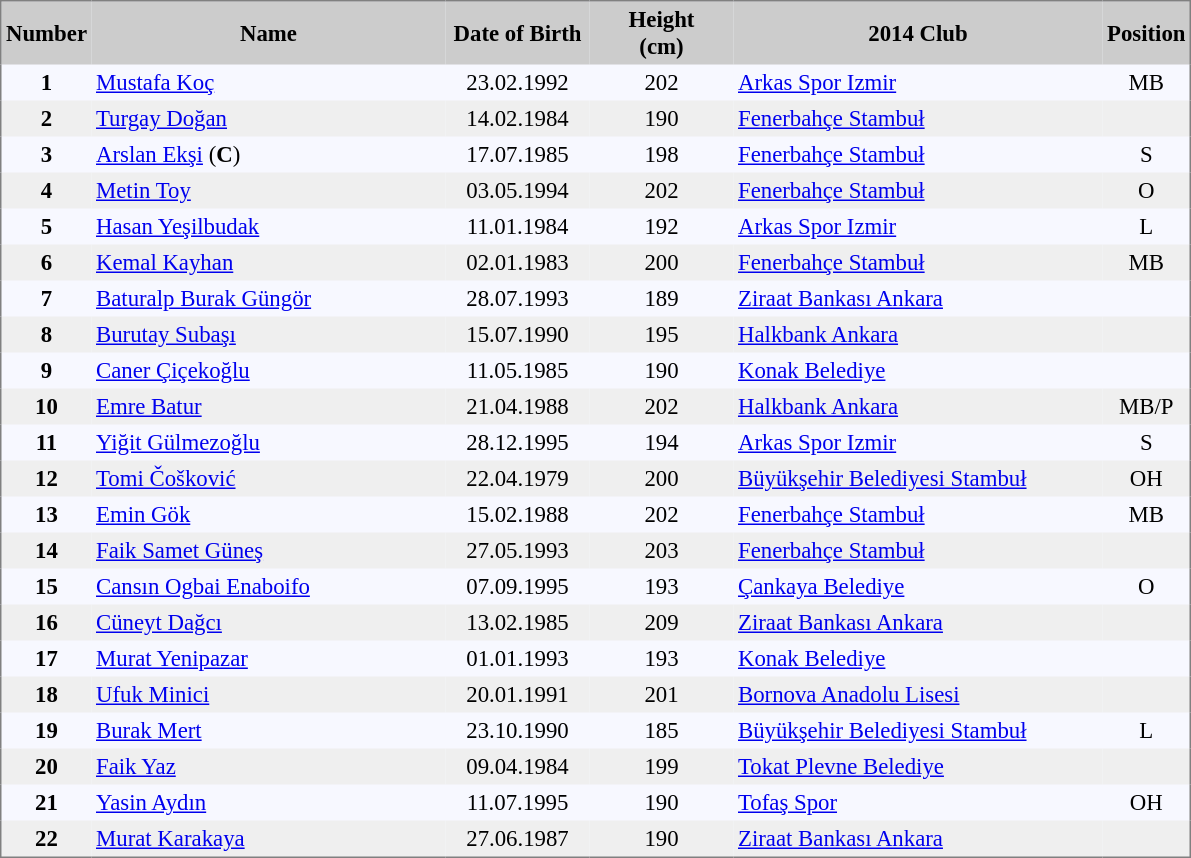<table cellpadding="3" style="background: #f7f8ff; font-size: 95%; border: 1px solid gray; border-collapse: collapse;">
<tr style="background:#ccc;">
<th style="width: 10px;"><strong>Number</strong></th>
<th style="width: 230px;"><strong>Name</strong></th>
<th style="width: 90px;"><strong>Date of Birth</strong></th>
<th style="width: 90px;"><strong>Height<br>(cm)</strong></th>
<th style="width: 240px;"><strong>2014 Club</strong></th>
<th style="width: 50px;"><strong>Position</strong></th>
</tr>
<tr>
<td style="text-align:center;"><strong>1</strong></td>
<td><a href='#'>Mustafa Koç</a></td>
<td style="text-align:center;">23.02.1992</td>
<td style="text-align:center;">202</td>
<td> <a href='#'>Arkas Spor Izmir</a></td>
<td style="text-align:center;">MB</td>
</tr>
<tr style="background: #efefef;">
<td style="text-align:center;"><strong>2</strong></td>
<td><a href='#'>Turgay Doğan</a></td>
<td style="text-align:center;">14.02.1984</td>
<td style="text-align:center;">190</td>
<td> <a href='#'>Fenerbahçe Stambuł</a></td>
<td style="text-align:center;"></td>
</tr>
<tr>
<td style="text-align:center;"><strong>3</strong></td>
<td><a href='#'>Arslan Ekşi</a> (<strong>C</strong>)</td>
<td style="text-align:center;">17.07.1985</td>
<td style="text-align:center;">198</td>
<td> <a href='#'>Fenerbahçe Stambuł</a></td>
<td style="text-align:center;">S</td>
</tr>
<tr style="background: #efefef;">
<td style="text-align:center;"><strong>4</strong></td>
<td><a href='#'>Metin Toy</a></td>
<td style="text-align:center;">03.05.1994</td>
<td style="text-align:center;">202</td>
<td> <a href='#'>Fenerbahçe Stambuł</a></td>
<td style="text-align:center;">O</td>
</tr>
<tr>
<td style="text-align:center;"><strong>5</strong></td>
<td><a href='#'>Hasan Yeşilbudak</a></td>
<td style="text-align:center;">11.01.1984</td>
<td style="text-align:center;">192</td>
<td> <a href='#'>Arkas Spor Izmir</a></td>
<td style="text-align:center;">L</td>
</tr>
<tr style="background: #efefef;">
<td style="text-align:center;"><strong>6</strong></td>
<td><a href='#'>Kemal Kayhan</a></td>
<td style="text-align:center;">02.01.1983</td>
<td style="text-align:center;">200</td>
<td> <a href='#'>Fenerbahçe Stambuł</a></td>
<td style="text-align:center;">MB</td>
</tr>
<tr>
<td style="text-align:center;"><strong>7</strong></td>
<td><a href='#'>Baturalp Burak Güngör</a></td>
<td style="text-align:center;">28.07.1993</td>
<td style="text-align:center;">189</td>
<td> <a href='#'>Ziraat Bankası Ankara</a></td>
<td style="text-align:center;"></td>
</tr>
<tr style="background: #efefef;">
<td style="text-align:center;"><strong>8</strong></td>
<td><a href='#'>Burutay Subaşı</a></td>
<td style="text-align:center;">15.07.1990</td>
<td style="text-align:center;">195</td>
<td> <a href='#'>Halkbank Ankara</a></td>
<td style="text-align:center;"></td>
</tr>
<tr>
<td style="text-align:center;"><strong>9</strong></td>
<td><a href='#'>Caner Çiçekoğlu</a></td>
<td style="text-align:center;">11.05.1985</td>
<td style="text-align:center;">190</td>
<td> <a href='#'>Konak Belediye</a></td>
<td style="text-align:center;"></td>
</tr>
<tr style="background: #efefef;">
<td style="text-align:center;"><strong>10</strong></td>
<td><a href='#'>Emre Batur</a></td>
<td style="text-align:center;">21.04.1988</td>
<td style="text-align:center;">202</td>
<td> <a href='#'>Halkbank Ankara</a></td>
<td style="text-align:center;">MB/P</td>
</tr>
<tr>
<td style="text-align:center;"><strong>11</strong></td>
<td><a href='#'>Yiğit Gülmezoğlu</a></td>
<td style="text-align:center;">28.12.1995</td>
<td style="text-align:center;">194</td>
<td> <a href='#'>Arkas Spor Izmir</a></td>
<td style="text-align:center;">S</td>
</tr>
<tr style="background: #efefef;">
<td style="text-align:center;"><strong>12</strong></td>
<td><a href='#'>Tomi Čošković</a></td>
<td style="text-align:center;">22.04.1979</td>
<td style="text-align:center;">200</td>
<td> <a href='#'>Büyükşehir Belediyesi Stambuł</a></td>
<td style="text-align:center;">OH</td>
</tr>
<tr>
<td style="text-align:center;"><strong>13</strong></td>
<td><a href='#'>Emin Gök</a></td>
<td style="text-align:center;">15.02.1988</td>
<td style="text-align:center;">202</td>
<td> <a href='#'>Fenerbahçe Stambuł</a></td>
<td style="text-align:center;">MB</td>
</tr>
<tr style="background: #efefef;">
<td style="text-align:center;"><strong>14</strong></td>
<td><a href='#'>Faik Samet Güneş</a></td>
<td style="text-align:center;">27.05.1993</td>
<td style="text-align:center;">203</td>
<td> <a href='#'>Fenerbahçe Stambuł</a></td>
<td style="text-align:center;"></td>
</tr>
<tr>
<td style="text-align:center;"><strong>15</strong></td>
<td><a href='#'>Cansın Ogbai Enaboifo</a></td>
<td style="text-align:center;">07.09.1995</td>
<td style="text-align:center;">193</td>
<td> <a href='#'>Çankaya Belediye</a></td>
<td style="text-align:center;">O</td>
</tr>
<tr style="background: #efefef;">
<td style="text-align:center;"><strong>16</strong></td>
<td><a href='#'>Cüneyt Dağcı</a></td>
<td style="text-align:center;">13.02.1985</td>
<td style="text-align:center;">209</td>
<td> <a href='#'>Ziraat Bankası Ankara</a></td>
<td style="text-align:center;"></td>
</tr>
<tr>
<td style="text-align:center;"><strong>17</strong></td>
<td><a href='#'>Murat Yenipazar</a></td>
<td style="text-align:center;">01.01.1993</td>
<td style="text-align:center;">193</td>
<td> <a href='#'>Konak Belediye</a></td>
<td style="text-align:center;"></td>
</tr>
<tr style="background: #efefef;">
<td style="text-align:center;"><strong>18</strong></td>
<td><a href='#'>Ufuk Minici</a></td>
<td style="text-align:center;">20.01.1991</td>
<td style="text-align:center;">201</td>
<td> <a href='#'>Bornova Anadolu Lisesi</a></td>
<td style="text-align:center;"></td>
</tr>
<tr>
<td style="text-align:center;"><strong>19</strong></td>
<td><a href='#'>Burak Mert</a></td>
<td style="text-align:center;">23.10.1990</td>
<td style="text-align:center;">185</td>
<td> <a href='#'>Büyükşehir Belediyesi Stambuł</a></td>
<td style="text-align:center;">L</td>
</tr>
<tr style="background: #efefef;">
<td style="text-align:center;"><strong>20</strong></td>
<td><a href='#'>Faik Yaz</a></td>
<td style="text-align:center;">09.04.1984</td>
<td style="text-align:center;">199</td>
<td> <a href='#'>Tokat Plevne Belediye</a></td>
<td style="text-align:center;"></td>
</tr>
<tr>
<td style="text-align:center;"><strong>21</strong></td>
<td><a href='#'>Yasin Aydın</a></td>
<td style="text-align:center;">11.07.1995</td>
<td style="text-align:center;">190</td>
<td> <a href='#'>Tofaş Spor</a></td>
<td style="text-align:center;">OH</td>
</tr>
<tr style="background: #efefef;">
<td style="text-align:center;"><strong>22</strong></td>
<td><a href='#'>Murat Karakaya</a></td>
<td style="text-align:center;">27.06.1987</td>
<td style="text-align:center;">190</td>
<td> <a href='#'>Ziraat Bankası Ankara</a></td>
<td style="text-align:center;"></td>
</tr>
</table>
